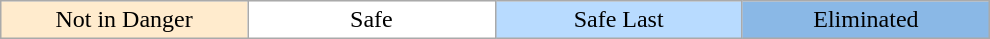<table class="wikitable" style="margin:1em auto; text-align:center;">
<tr>
<td bgcolor="FFEBCD" width="15%">Not in Danger</td>
<td bgcolor="white" width="15%">Safe</td>
<td bgcolor="B8DBFF" width="15%">Safe Last</td>
<td bgcolor="8AB8E6" width="15%">Eliminated</td>
</tr>
</table>
